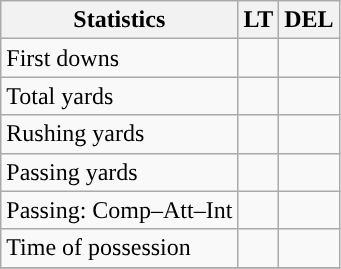<table class="wikitable" style="float: left;">
<tr>
<th>Statistics</th>
<th>LT</th>
<th>DEL</th>
</tr>
<tr>
<td>First downs</td>
<td></td>
<td></td>
</tr>
<tr>
<td>Total yards</td>
<td></td>
<td></td>
</tr>
<tr>
<td>Rushing yards</td>
<td></td>
<td></td>
</tr>
<tr>
<td>Passing yards</td>
<td></td>
<td></td>
</tr>
<tr>
<td>Passing: Comp–Att–Int</td>
<td></td>
<td></td>
</tr>
<tr>
<td>Time of possession</td>
<td></td>
<td></td>
</tr>
<tr>
</tr>
</table>
